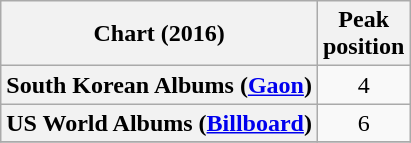<table class="wikitable plainrowheaders">
<tr>
<th>Chart (2016)</th>
<th>Peak<br>position</th>
</tr>
<tr>
<th scope="row">South Korean Albums (<a href='#'>Gaon</a>)</th>
<td style="text-align:center">4</td>
</tr>
<tr>
<th scope="row">US World Albums (<a href='#'>Billboard</a>)</th>
<td style="text-align:center">6</td>
</tr>
<tr>
</tr>
</table>
